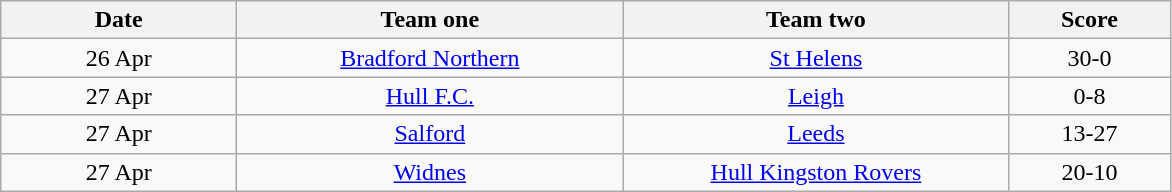<table class="wikitable" style="text-align: center">
<tr>
<th width=150>Date</th>
<th width=250>Team one</th>
<th width=250>Team two</th>
<th width=100>Score</th>
</tr>
<tr>
<td>26 Apr</td>
<td><a href='#'>Bradford Northern</a></td>
<td><a href='#'>St Helens</a></td>
<td>30-0</td>
</tr>
<tr>
<td>27 Apr</td>
<td><a href='#'>Hull F.C.</a></td>
<td><a href='#'>Leigh</a></td>
<td>0-8</td>
</tr>
<tr>
<td>27 Apr</td>
<td><a href='#'>Salford</a></td>
<td><a href='#'>Leeds</a></td>
<td>13-27</td>
</tr>
<tr>
<td>27 Apr</td>
<td><a href='#'>Widnes</a></td>
<td><a href='#'>Hull Kingston Rovers</a></td>
<td>20-10</td>
</tr>
</table>
